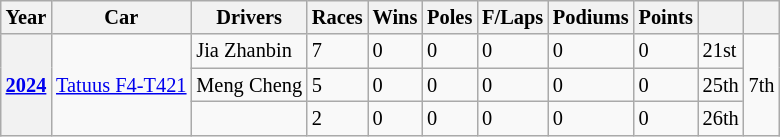<table class="wikitable" style="font-size:85%">
<tr>
<th>Year</th>
<th>Car</th>
<th>Drivers</th>
<th>Races</th>
<th>Wins</th>
<th>Poles</th>
<th>F/Laps</th>
<th>Podiums</th>
<th>Points</th>
<th></th>
<th></th>
</tr>
<tr>
<th rowspan="3"><a href='#'>2024</a></th>
<td rowspan="3"><a href='#'>Tatuus F4-T421</a></td>
<td> Jia Zhanbin</td>
<td>7</td>
<td>0</td>
<td>0</td>
<td>0</td>
<td>0</td>
<td>0</td>
<td>21st</td>
<td rowspan="3">7th</td>
</tr>
<tr>
<td> Meng Cheng</td>
<td>5</td>
<td>0</td>
<td>0</td>
<td>0</td>
<td>0</td>
<td>0</td>
<td>25th</td>
</tr>
<tr>
<td> </td>
<td>2</td>
<td>0</td>
<td>0</td>
<td>0</td>
<td>0</td>
<td>0</td>
<td>26th</td>
</tr>
</table>
